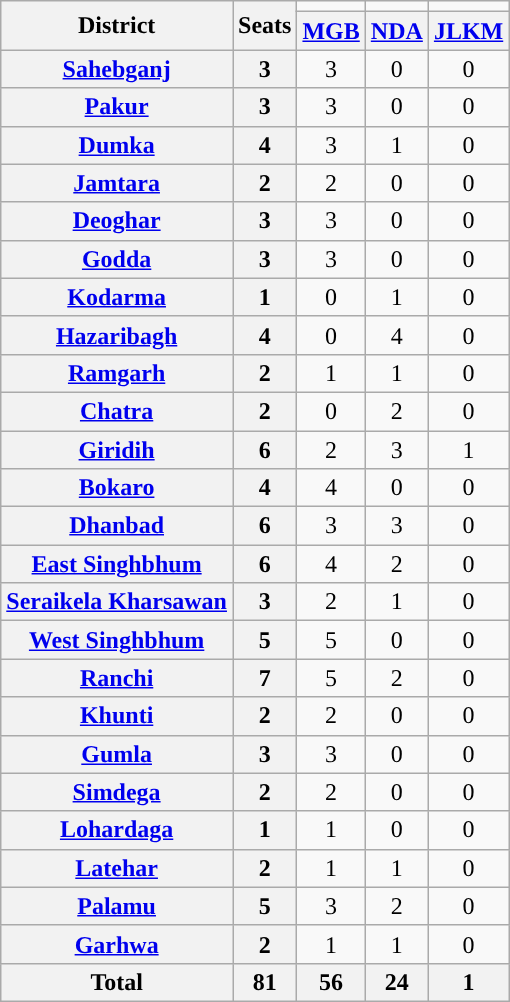<table class="wikitable" style="text-align:center;">
<tr>
<th rowspan="2">District</th>
<th rowspan="2">Seats</th>
<td></td>
<td></td>
<td></td>
</tr>
<tr>
<th><a href='#'>MGB</a></th>
<th><a href='#'>NDA</a></th>
<th><a href='#'>JLKM</a></th>
</tr>
<tr>
<th><a href='#'>Sahebganj</a></th>
<th>3</th>
<td style="background:">3</td>
<td>0</td>
<td>0</td>
</tr>
<tr>
<th><a href='#'>Pakur</a></th>
<th>3</th>
<td style="background:">3</td>
<td>0</td>
<td>0</td>
</tr>
<tr>
<th><a href='#'>Dumka</a></th>
<th>4</th>
<td style="background:">3</td>
<td>1</td>
<td>0</td>
</tr>
<tr>
<th><a href='#'>Jamtara</a></th>
<th>2</th>
<td style="background:">2</td>
<td>0</td>
<td>0</td>
</tr>
<tr>
<th><a href='#'>Deoghar</a></th>
<th>3</th>
<td style="background:">3</td>
<td>0</td>
<td>0</td>
</tr>
<tr>
<th><a href='#'>Godda</a></th>
<th>3</th>
<td style="background:">3</td>
<td>0</td>
<td>0</td>
</tr>
<tr>
<th><a href='#'>Kodarma</a></th>
<th>1</th>
<td>0</td>
<td style="background:">1</td>
<td>0</td>
</tr>
<tr>
<th><a href='#'>Hazaribagh</a></th>
<th>4</th>
<td>0</td>
<td style="background:">4</td>
<td>0</td>
</tr>
<tr>
<th><a href='#'>Ramgarh</a></th>
<th>2</th>
<td>1</td>
<td>1</td>
<td>0</td>
</tr>
<tr>
<th><a href='#'>Chatra</a></th>
<th>2</th>
<td>0</td>
<td style="background:">2</td>
<td>0</td>
</tr>
<tr>
<th><a href='#'>Giridih</a></th>
<th>6</th>
<td>2</td>
<td style="background:">3</td>
<td>1</td>
</tr>
<tr>
<th><a href='#'>Bokaro</a></th>
<th>4</th>
<td style="background:">4</td>
<td>0</td>
<td>0</td>
</tr>
<tr>
<th><a href='#'>Dhanbad</a></th>
<th>6</th>
<td>3</td>
<td>3</td>
<td>0</td>
</tr>
<tr>
<th><a href='#'>East Singhbhum</a></th>
<th>6</th>
<td style="background:">4</td>
<td>2</td>
<td>0</td>
</tr>
<tr>
<th><a href='#'>Seraikela Kharsawan</a></th>
<th>3</th>
<td style="background:">2</td>
<td>1</td>
<td>0</td>
</tr>
<tr>
<th><a href='#'>West Singhbhum</a></th>
<th>5</th>
<td style="background:">5</td>
<td>0</td>
<td>0</td>
</tr>
<tr>
<th><a href='#'>Ranchi</a></th>
<th>7</th>
<td style="background:">5</td>
<td>2</td>
<td>0</td>
</tr>
<tr>
<th><a href='#'>Khunti</a></th>
<th>2</th>
<td style="background:">2</td>
<td>0</td>
<td>0</td>
</tr>
<tr>
<th><a href='#'>Gumla</a></th>
<th>3</th>
<td style="background:">3</td>
<td>0</td>
<td>0</td>
</tr>
<tr>
<th><a href='#'>Simdega</a></th>
<th>2</th>
<td style="background:">2</td>
<td>0</td>
<td>0</td>
</tr>
<tr>
<th><a href='#'>Lohardaga</a></th>
<th>1</th>
<td style="background:">1</td>
<td>0</td>
<td>0</td>
</tr>
<tr>
<th><a href='#'>Latehar</a></th>
<th>2</th>
<td>1</td>
<td>1</td>
<td>0</td>
</tr>
<tr>
<th><a href='#'>Palamu</a></th>
<th>5</th>
<td style="background:">3</td>
<td>2</td>
<td>0</td>
</tr>
<tr>
<th><a href='#'>Garhwa</a></th>
<th>2</th>
<td>1</td>
<td>1</td>
<td>0</td>
</tr>
<tr>
<th>Total</th>
<th>81</th>
<th style="background:">56</th>
<th>24</th>
<th>1</th>
</tr>
</table>
